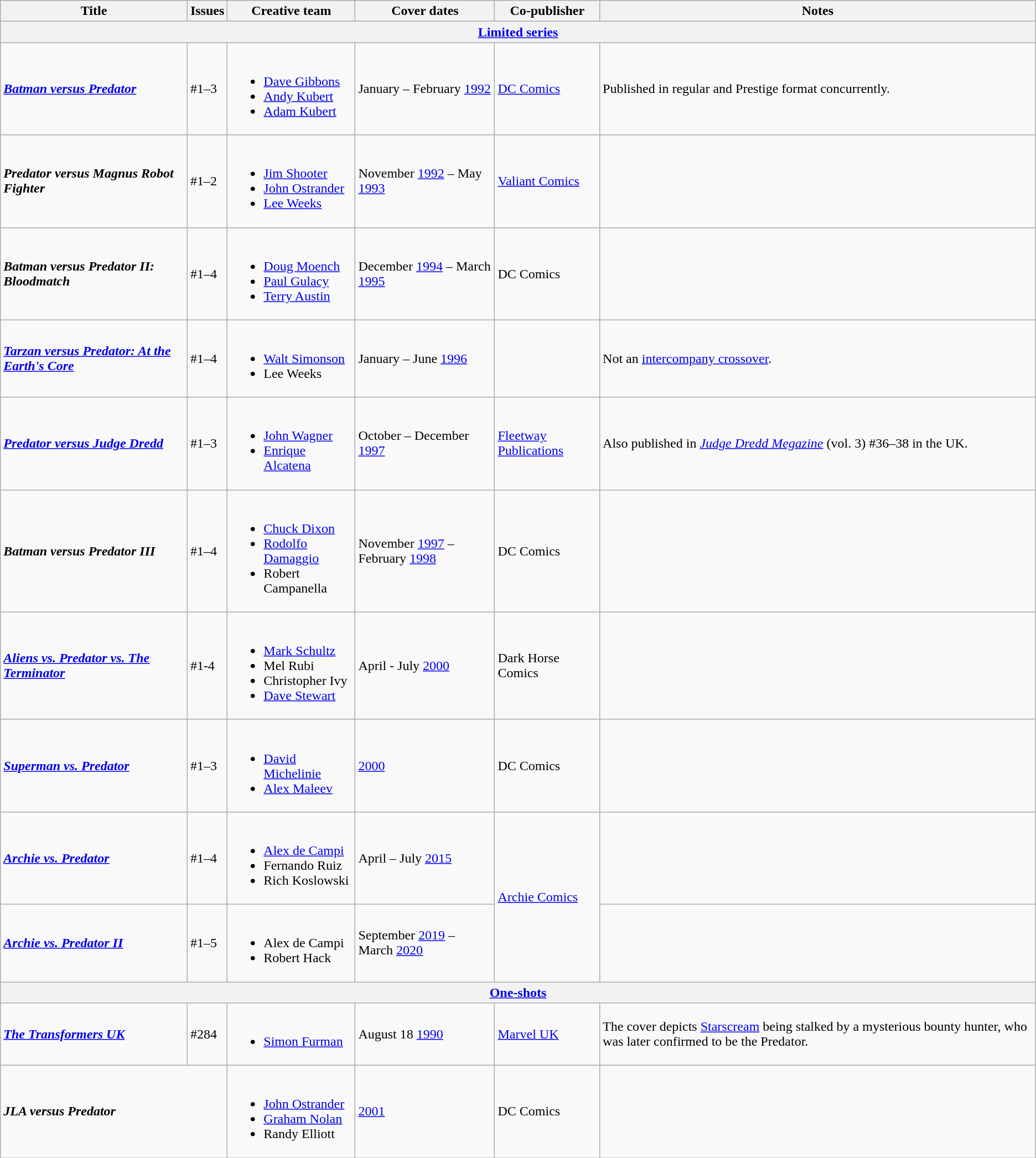<table class="wikitable mw-collapsible">
<tr>
<th>Title</th>
<th>Issues</th>
<th>Creative team</th>
<th>Cover dates</th>
<th>Co-publisher</th>
<th>Notes</th>
</tr>
<tr>
<th colspan="6"><a href='#'>Limited series</a></th>
</tr>
<tr>
<td><strong><em><a href='#'>Batman versus Predator</a></em></strong></td>
<td>#1–3</td>
<td><br><ul><li><a href='#'>Dave Gibbons</a></li><li><a href='#'>Andy Kubert</a></li><li><a href='#'>Adam Kubert</a></li></ul></td>
<td>January – February <a href='#'>1992</a></td>
<td><a href='#'>DC Comics</a></td>
<td>Published in regular and Prestige format concurrently.</td>
</tr>
<tr>
<td><strong><em>Predator versus Magnus Robot Fighter</em></strong></td>
<td>#1–2</td>
<td><br><ul><li><a href='#'>Jim Shooter</a></li><li><a href='#'>John Ostrander</a></li><li><a href='#'>Lee Weeks</a></li></ul></td>
<td>November <a href='#'>1992</a> – May <a href='#'>1993</a></td>
<td><a href='#'>Valiant Comics</a></td>
<td></td>
</tr>
<tr>
<td><strong><em>Batman versus Predator II: Bloodmatch</em></strong></td>
<td>#1–4</td>
<td><br><ul><li><a href='#'>Doug Moench</a></li><li><a href='#'>Paul Gulacy</a></li><li><a href='#'>Terry Austin</a></li></ul></td>
<td>December <a href='#'>1994</a> – March <a href='#'>1995</a></td>
<td>DC Comics</td>
<td></td>
</tr>
<tr>
<td><strong><em><a href='#'>Tarzan versus Predator: At the Earth's Core</a></em></strong></td>
<td>#1–4</td>
<td><br><ul><li><a href='#'>Walt Simonson</a></li><li>Lee Weeks</li></ul></td>
<td>January – June <a href='#'>1996</a></td>
<td></td>
<td>Not an <a href='#'>intercompany crossover</a>.</td>
</tr>
<tr>
<td><em><a href='#'><strong>Predator versus Judge Dredd</strong></a></em></td>
<td>#1–3</td>
<td><br><ul><li><a href='#'>John Wagner</a></li><li><a href='#'>Enrique Alcatena</a></li></ul></td>
<td>October – December <a href='#'>1997</a></td>
<td><a href='#'>Fleetway Publications</a></td>
<td>Also published in <em><a href='#'>Judge Dredd Megazine</a></em> (vol. 3) #36–38 in the UK.</td>
</tr>
<tr>
<td><strong><em>Batman versus Predator III</em></strong></td>
<td>#1–4</td>
<td><br><ul><li><a href='#'>Chuck Dixon</a></li><li><a href='#'>Rodolfo Damaggio</a></li><li>Robert Campanella</li></ul></td>
<td>November <a href='#'>1997</a> – February <a href='#'>1998</a></td>
<td>DC Comics</td>
<td></td>
</tr>
<tr>
<td><strong><em><a href='#'>Aliens vs. Predator vs. The Terminator</a></em></strong></td>
<td>#1-4</td>
<td><br><ul><li><a href='#'>Mark Schultz</a></li><li>Mel Rubi</li><li>Christopher Ivy</li><li><a href='#'>Dave Stewart</a></li></ul></td>
<td>April - July <a href='#'>2000</a></td>
<td>Dark Horse Comics</td>
<td></td>
</tr>
<tr>
<td><strong><em><a href='#'>Superman vs. Predator</a></em></strong></td>
<td>#1–3</td>
<td><br><ul><li><a href='#'>David Michelinie</a></li><li><a href='#'>Alex Maleev</a></li></ul></td>
<td><a href='#'>2000</a></td>
<td>DC Comics</td>
<td></td>
</tr>
<tr>
<td><strong><em><a href='#'>Archie vs. Predator</a></em></strong></td>
<td>#1–4</td>
<td><br><ul><li><a href='#'>Alex de Campi</a></li><li>Fernando Ruiz</li><li>Rich Koslowski</li></ul></td>
<td>April – July <a href='#'>2015</a></td>
<td rowspan="2"><a href='#'>Archie Comics</a></td>
<td></td>
</tr>
<tr>
<td><strong><em><a href='#'>Archie vs. Predator II</a></em></strong></td>
<td>#1–5</td>
<td><br><ul><li>Alex de Campi</li><li>Robert Hack</li></ul></td>
<td>September <a href='#'>2019</a> – March <a href='#'>2020</a></td>
<td></td>
</tr>
<tr>
<th colspan="6"><a href='#'>One-shots</a></th>
</tr>
<tr>
<td><strong><em><a href='#'>The Transformers UK</a></em></strong></td>
<td>#284</td>
<td><br><ul><li><a href='#'>Simon Furman</a></li></ul></td>
<td>August 18 <a href='#'>1990</a></td>
<td><a href='#'>Marvel UK</a></td>
<td>The cover depicts <a href='#'>Starscream</a> being stalked by a mysterious bounty hunter, who was later confirmed to be the Predator.</td>
</tr>
<tr>
<td colspan="2"><strong><em>JLA versus Predator</em></strong></td>
<td><br><ul><li><a href='#'>John Ostrander</a></li><li><a href='#'>Graham Nolan</a></li><li>Randy Elliott</li></ul></td>
<td><a href='#'>2001</a></td>
<td>DC Comics</td>
<td></td>
</tr>
</table>
